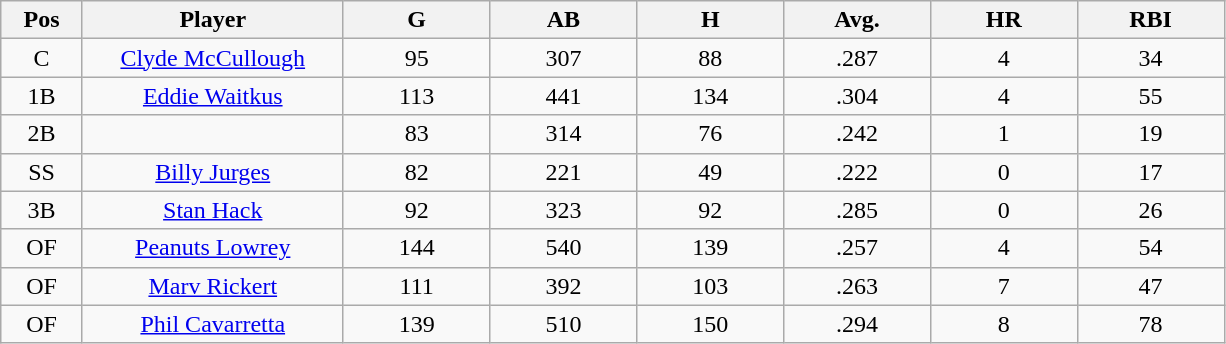<table class="wikitable sortable">
<tr>
<th bgcolor="#DDDDFF" width="5%">Pos</th>
<th bgcolor="#DDDDFF" width="16%">Player</th>
<th bgcolor="#DDDDFF" width="9%">G</th>
<th bgcolor="#DDDDFF" width="9%">AB</th>
<th bgcolor="#DDDDFF" width="9%">H</th>
<th bgcolor="#DDDDFF" width="9%">Avg.</th>
<th bgcolor="#DDDDFF" width="9%">HR</th>
<th bgcolor="#DDDDFF" width="9%">RBI</th>
</tr>
<tr align="center">
<td>C</td>
<td><a href='#'>Clyde McCullough</a></td>
<td>95</td>
<td>307</td>
<td>88</td>
<td>.287</td>
<td>4</td>
<td>34</td>
</tr>
<tr align="center">
<td>1B</td>
<td><a href='#'>Eddie Waitkus</a></td>
<td>113</td>
<td>441</td>
<td>134</td>
<td>.304</td>
<td>4</td>
<td>55</td>
</tr>
<tr align="center">
<td>2B</td>
<td></td>
<td>83</td>
<td>314</td>
<td>76</td>
<td>.242</td>
<td>1</td>
<td>19</td>
</tr>
<tr align="center">
<td>SS</td>
<td><a href='#'>Billy Jurges</a></td>
<td>82</td>
<td>221</td>
<td>49</td>
<td>.222</td>
<td>0</td>
<td>17</td>
</tr>
<tr align="center">
<td>3B</td>
<td><a href='#'>Stan Hack</a></td>
<td>92</td>
<td>323</td>
<td>92</td>
<td>.285</td>
<td>0</td>
<td>26</td>
</tr>
<tr align="center">
<td>OF</td>
<td><a href='#'>Peanuts Lowrey</a></td>
<td>144</td>
<td>540</td>
<td>139</td>
<td>.257</td>
<td>4</td>
<td>54</td>
</tr>
<tr align="center">
<td>OF</td>
<td><a href='#'>Marv Rickert</a></td>
<td>111</td>
<td>392</td>
<td>103</td>
<td>.263</td>
<td>7</td>
<td>47</td>
</tr>
<tr align="center">
<td>OF</td>
<td><a href='#'>Phil Cavarretta</a></td>
<td>139</td>
<td>510</td>
<td>150</td>
<td>.294</td>
<td>8</td>
<td>78</td>
</tr>
</table>
